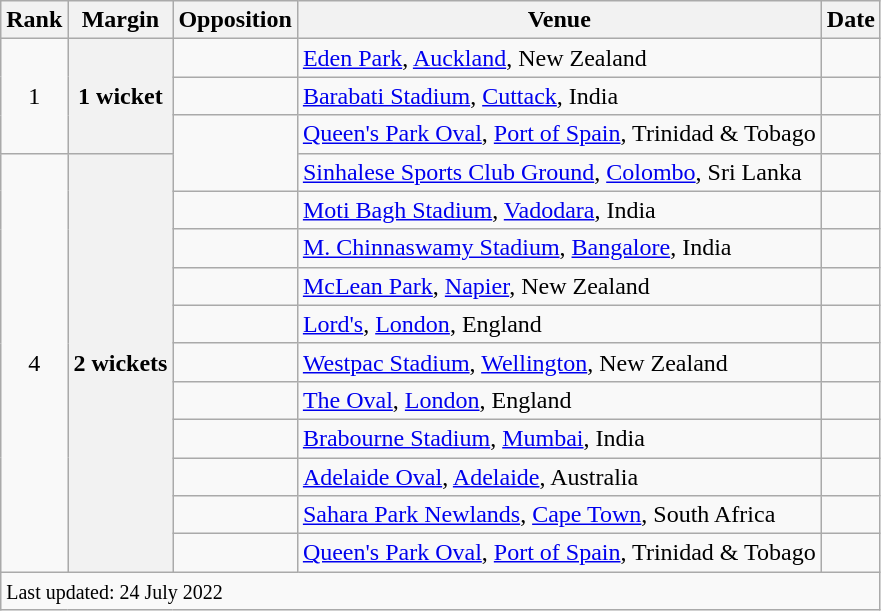<table class="wikitable sortable">
<tr>
<th scope=col>Rank</th>
<th scope=col>Margin</th>
<th scope=col>Opposition</th>
<th scope=col>Venue</th>
<th scope=col>Date</th>
</tr>
<tr>
<td align=center rowspan=3>1</td>
<th scope=row style=text-align:center; rowspan=3>1 wicket</th>
<td></td>
<td><a href='#'>Eden Park</a>, <a href='#'>Auckland</a>, New Zealand</td>
<td></td>
</tr>
<tr>
<td></td>
<td><a href='#'>Barabati Stadium</a>, <a href='#'>Cuttack</a>, India</td>
<td></td>
</tr>
<tr>
<td rowspan=2></td>
<td><a href='#'>Queen's Park Oval</a>, <a href='#'>Port of Spain</a>, Trinidad & Tobago</td>
<td></td>
</tr>
<tr>
<td align=center rowspan=11>4</td>
<th scope=row style=text-align:center; rowspan=11>2 wickets</th>
<td><a href='#'>Sinhalese Sports Club Ground</a>, <a href='#'>Colombo</a>, Sri Lanka</td>
<td></td>
</tr>
<tr>
<td></td>
<td><a href='#'>Moti Bagh Stadium</a>, <a href='#'>Vadodara</a>, India</td>
<td></td>
</tr>
<tr>
<td></td>
<td><a href='#'>M. Chinnaswamy Stadium</a>, <a href='#'>Bangalore</a>, India</td>
<td></td>
</tr>
<tr>
<td></td>
<td><a href='#'>McLean Park</a>, <a href='#'>Napier</a>, New Zealand</td>
<td></td>
</tr>
<tr>
<td></td>
<td><a href='#'>Lord's</a>, <a href='#'>London</a>, England</td>
<td></td>
</tr>
<tr>
<td></td>
<td><a href='#'>Westpac Stadium</a>, <a href='#'>Wellington</a>, New Zealand</td>
<td></td>
</tr>
<tr>
<td></td>
<td><a href='#'>The Oval</a>, <a href='#'>London</a>, England</td>
<td></td>
</tr>
<tr>
<td></td>
<td><a href='#'>Brabourne Stadium</a>, <a href='#'>Mumbai</a>, India</td>
<td></td>
</tr>
<tr>
<td></td>
<td><a href='#'>Adelaide Oval</a>, <a href='#'>Adelaide</a>, Australia</td>
<td></td>
</tr>
<tr>
<td></td>
<td><a href='#'>Sahara Park Newlands</a>, <a href='#'>Cape Town</a>, South Africa</td>
<td></td>
</tr>
<tr>
<td></td>
<td><a href='#'>Queen's Park Oval</a>, <a href='#'>Port of Spain</a>, Trinidad & Tobago</td>
<td></td>
</tr>
<tr class=sortbottom>
<td colspan=6><small>Last updated: 24 July 2022</small></td>
</tr>
</table>
